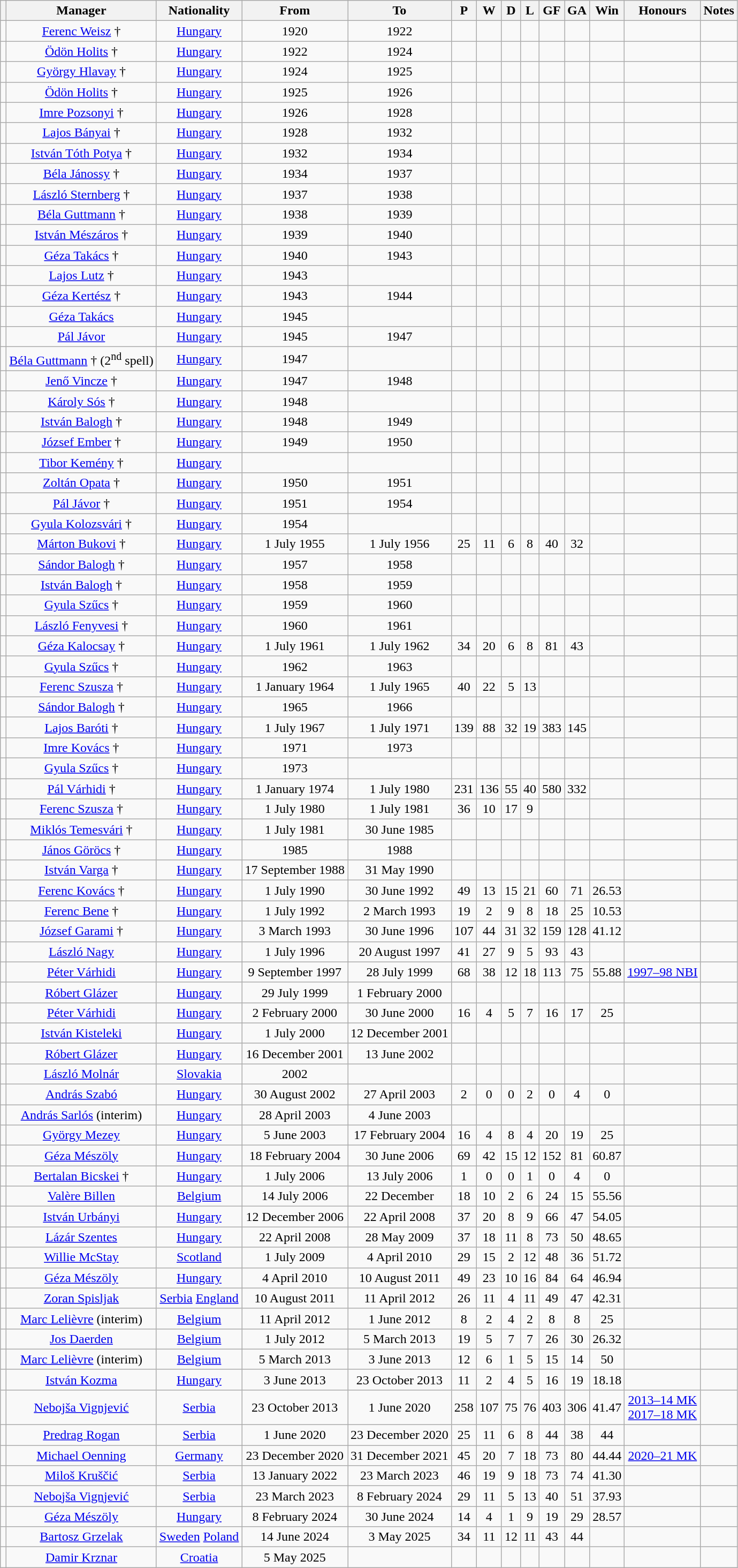<table class="wikitable plainrowheaders sortable" style="text-align:center">
<tr>
<th></th>
<th>Manager</th>
<th>Nationality</th>
<th>From</th>
<th>To</th>
<th>P</th>
<th>W</th>
<th>D</th>
<th>L</th>
<th>GF</th>
<th>GA</th>
<th>Win</th>
<th>Honours</th>
<th>Notes</th>
</tr>
<tr>
<td></td>
<td><a href='#'>Ferenc Weisz</a> †</td>
<td> <a href='#'>Hungary</a></td>
<td>1920</td>
<td>1922</td>
<td></td>
<td></td>
<td></td>
<td></td>
<td></td>
<td></td>
<td></td>
<td></td>
<td></td>
</tr>
<tr>
<td></td>
<td><a href='#'>Ödön Holits</a> †</td>
<td> <a href='#'>Hungary</a></td>
<td>1922</td>
<td>1924</td>
<td></td>
<td></td>
<td></td>
<td></td>
<td></td>
<td></td>
<td></td>
<td></td>
<td></td>
</tr>
<tr>
<td></td>
<td><a href='#'>György Hlavay</a> †</td>
<td> <a href='#'>Hungary</a></td>
<td>1924</td>
<td>1925</td>
<td></td>
<td></td>
<td></td>
<td></td>
<td></td>
<td></td>
<td></td>
<td></td>
<td></td>
</tr>
<tr>
<td></td>
<td><a href='#'>Ödön Holits</a> †</td>
<td> <a href='#'>Hungary</a></td>
<td>1925</td>
<td>1926</td>
<td></td>
<td></td>
<td></td>
<td></td>
<td></td>
<td></td>
<td></td>
<td></td>
<td></td>
</tr>
<tr>
<td></td>
<td><a href='#'>Imre Pozsonyi</a> †</td>
<td> <a href='#'>Hungary</a></td>
<td>1926</td>
<td>1928</td>
<td></td>
<td></td>
<td></td>
<td></td>
<td></td>
<td></td>
<td></td>
<td></td>
<td></td>
</tr>
<tr>
<td></td>
<td><a href='#'>Lajos Bányai</a> †</td>
<td> <a href='#'>Hungary</a></td>
<td>1928</td>
<td>1932</td>
<td></td>
<td></td>
<td></td>
<td></td>
<td></td>
<td></td>
<td></td>
<td></td>
<td></td>
</tr>
<tr>
<td></td>
<td><a href='#'>István Tóth Potya</a> †</td>
<td> <a href='#'>Hungary</a></td>
<td>1932</td>
<td>1934</td>
<td></td>
<td></td>
<td></td>
<td></td>
<td></td>
<td></td>
<td></td>
<td></td>
<td></td>
</tr>
<tr>
<td></td>
<td><a href='#'>Béla Jánossy</a> †</td>
<td> <a href='#'>Hungary</a></td>
<td>1934</td>
<td>1937</td>
<td></td>
<td></td>
<td></td>
<td></td>
<td></td>
<td></td>
<td></td>
<td></td>
<td></td>
</tr>
<tr>
<td></td>
<td><a href='#'>László Sternberg</a> †</td>
<td> <a href='#'>Hungary</a></td>
<td>1937</td>
<td>1938</td>
<td></td>
<td></td>
<td></td>
<td></td>
<td></td>
<td></td>
<td></td>
<td></td>
<td></td>
</tr>
<tr>
<td></td>
<td><a href='#'>Béla Guttmann</a> †</td>
<td> <a href='#'>Hungary</a></td>
<td>1938</td>
<td>1939</td>
<td></td>
<td></td>
<td></td>
<td></td>
<td></td>
<td></td>
<td></td>
<td></td>
<td></td>
</tr>
<tr>
<td></td>
<td><a href='#'>István Mészáros</a> †</td>
<td> <a href='#'>Hungary</a></td>
<td>1939</td>
<td>1940</td>
<td></td>
<td></td>
<td></td>
<td></td>
<td></td>
<td></td>
<td></td>
<td></td>
<td></td>
</tr>
<tr>
<td></td>
<td><a href='#'>Géza Takács</a> †</td>
<td> <a href='#'>Hungary</a></td>
<td>1940</td>
<td>1943</td>
<td></td>
<td></td>
<td></td>
<td></td>
<td></td>
<td></td>
<td></td>
<td></td>
<td></td>
</tr>
<tr>
<td></td>
<td><a href='#'>Lajos Lutz</a> †</td>
<td> <a href='#'>Hungary</a></td>
<td>1943</td>
<td></td>
<td></td>
<td></td>
<td></td>
<td></td>
<td></td>
<td></td>
<td></td>
<td></td>
<td></td>
</tr>
<tr>
<td></td>
<td><a href='#'>Géza Kertész</a> †</td>
<td> <a href='#'>Hungary</a></td>
<td>1943</td>
<td>1944</td>
<td></td>
<td></td>
<td></td>
<td></td>
<td></td>
<td></td>
<td></td>
<td></td>
<td></td>
</tr>
<tr>
<td></td>
<td><a href='#'>Géza Takács</a></td>
<td> <a href='#'>Hungary</a></td>
<td>1945</td>
<td></td>
<td></td>
<td></td>
<td></td>
<td></td>
<td></td>
<td></td>
<td></td>
<td></td>
<td></td>
</tr>
<tr>
<td></td>
<td><a href='#'>Pál Jávor</a></td>
<td> <a href='#'>Hungary</a></td>
<td>1945</td>
<td>1947</td>
<td></td>
<td></td>
<td></td>
<td></td>
<td></td>
<td></td>
<td></td>
<td></td>
<td></td>
</tr>
<tr>
<td></td>
<td><a href='#'>Béla Guttmann</a> † (2<sup>nd</sup> spell)</td>
<td> <a href='#'>Hungary</a></td>
<td>1947</td>
<td></td>
<td></td>
<td></td>
<td></td>
<td></td>
<td></td>
<td></td>
<td></td>
<td></td>
<td></td>
</tr>
<tr>
<td></td>
<td><a href='#'>Jenő Vincze</a> †</td>
<td> <a href='#'>Hungary</a></td>
<td>1947</td>
<td>1948</td>
<td></td>
<td></td>
<td></td>
<td></td>
<td></td>
<td></td>
<td></td>
<td></td>
<td></td>
</tr>
<tr>
<td></td>
<td><a href='#'>Károly Sós</a> †</td>
<td> <a href='#'>Hungary</a></td>
<td>1948</td>
<td></td>
<td></td>
<td></td>
<td></td>
<td></td>
<td></td>
<td></td>
<td></td>
<td></td>
<td></td>
</tr>
<tr>
<td></td>
<td><a href='#'>István Balogh</a> †</td>
<td> <a href='#'>Hungary</a></td>
<td>1948</td>
<td>1949</td>
<td></td>
<td></td>
<td></td>
<td></td>
<td></td>
<td></td>
<td></td>
<td></td>
<td></td>
</tr>
<tr>
<td></td>
<td><a href='#'>József Ember</a> †</td>
<td> <a href='#'>Hungary</a></td>
<td>1949</td>
<td>1950</td>
<td></td>
<td></td>
<td></td>
<td></td>
<td></td>
<td></td>
<td></td>
<td></td>
<td></td>
</tr>
<tr>
<td></td>
<td><a href='#'>Tibor Kemény</a> †</td>
<td> <a href='#'>Hungary</a></td>
<td></td>
<td></td>
<td></td>
<td></td>
<td></td>
<td></td>
<td></td>
<td></td>
<td></td>
<td></td>
<td></td>
</tr>
<tr>
<td></td>
<td><a href='#'>Zoltán Opata</a> †</td>
<td> <a href='#'>Hungary</a></td>
<td>1950</td>
<td>1951</td>
<td></td>
<td></td>
<td></td>
<td></td>
<td></td>
<td></td>
<td></td>
<td></td>
<td></td>
</tr>
<tr>
<td></td>
<td><a href='#'>Pál Jávor</a> †</td>
<td> <a href='#'>Hungary</a></td>
<td>1951</td>
<td>1954</td>
<td></td>
<td></td>
<td></td>
<td></td>
<td></td>
<td></td>
<td></td>
<td></td>
<td></td>
</tr>
<tr>
<td></td>
<td><a href='#'>Gyula Kolozsvári</a> †</td>
<td> <a href='#'>Hungary</a></td>
<td>1954</td>
<td></td>
<td></td>
<td></td>
<td></td>
<td></td>
<td></td>
<td></td>
<td></td>
<td></td>
<td></td>
</tr>
<tr>
<td></td>
<td><a href='#'>Márton Bukovi</a> †</td>
<td> <a href='#'>Hungary</a></td>
<td>1 July 1955</td>
<td>1 July 1956</td>
<td>25</td>
<td>11</td>
<td>6</td>
<td>8</td>
<td>40</td>
<td>32</td>
<td></td>
<td></td>
<td></td>
</tr>
<tr>
<td></td>
<td><a href='#'>Sándor Balogh</a> †</td>
<td> <a href='#'>Hungary</a></td>
<td>1957</td>
<td>1958</td>
<td></td>
<td></td>
<td></td>
<td></td>
<td></td>
<td></td>
<td></td>
<td></td>
<td></td>
</tr>
<tr>
<td></td>
<td><a href='#'>István Balogh</a> †</td>
<td> <a href='#'>Hungary</a></td>
<td>1958</td>
<td>1959</td>
<td></td>
<td></td>
<td></td>
<td></td>
<td></td>
<td></td>
<td></td>
<td></td>
<td></td>
</tr>
<tr>
<td></td>
<td><a href='#'>Gyula Szűcs</a> †</td>
<td> <a href='#'>Hungary</a></td>
<td>1959</td>
<td>1960</td>
<td></td>
<td></td>
<td></td>
<td></td>
<td></td>
<td></td>
<td></td>
<td></td>
<td></td>
</tr>
<tr>
<td></td>
<td><a href='#'>László Fenyvesi</a> †</td>
<td> <a href='#'>Hungary</a></td>
<td>1960</td>
<td>1961</td>
<td></td>
<td></td>
<td></td>
<td></td>
<td></td>
<td></td>
<td></td>
<td></td>
<td></td>
</tr>
<tr>
<td></td>
<td><a href='#'>Géza Kalocsay</a> †</td>
<td> <a href='#'>Hungary</a></td>
<td>1 July 1961</td>
<td>1 July 1962</td>
<td>34</td>
<td>20</td>
<td>6</td>
<td>8</td>
<td>81</td>
<td>43</td>
<td></td>
<td></td>
<td></td>
</tr>
<tr>
<td></td>
<td><a href='#'>Gyula Szűcs</a> †</td>
<td> <a href='#'>Hungary</a></td>
<td>1962</td>
<td>1963</td>
<td></td>
<td></td>
<td></td>
<td></td>
<td></td>
<td></td>
<td></td>
<td></td>
<td></td>
</tr>
<tr>
<td></td>
<td><a href='#'>Ferenc Szusza</a> †</td>
<td> <a href='#'>Hungary</a></td>
<td>1 January 1964</td>
<td>1 July 1965</td>
<td>40</td>
<td>22</td>
<td>5</td>
<td>13</td>
<td></td>
<td></td>
<td></td>
<td></td>
<td></td>
</tr>
<tr>
<td></td>
<td><a href='#'>Sándor Balogh</a> †</td>
<td> <a href='#'>Hungary</a></td>
<td>1965</td>
<td>1966</td>
<td></td>
<td></td>
<td></td>
<td></td>
<td></td>
<td></td>
<td></td>
<td></td>
<td></td>
</tr>
<tr>
<td></td>
<td><a href='#'>Lajos Baróti</a> †</td>
<td> <a href='#'>Hungary</a></td>
<td>1 July 1967</td>
<td>1 July 1971</td>
<td>139</td>
<td>88</td>
<td>32</td>
<td>19</td>
<td>383</td>
<td>145</td>
<td></td>
<td></td>
<td></td>
</tr>
<tr>
<td></td>
<td><a href='#'>Imre Kovács</a> †</td>
<td> <a href='#'>Hungary</a></td>
<td>1971</td>
<td>1973</td>
<td></td>
<td></td>
<td></td>
<td></td>
<td></td>
<td></td>
<td></td>
<td></td>
<td></td>
</tr>
<tr>
<td></td>
<td><a href='#'>Gyula Szűcs</a> †</td>
<td> <a href='#'>Hungary</a></td>
<td>1973</td>
<td></td>
<td></td>
<td></td>
<td></td>
<td></td>
<td></td>
<td></td>
<td></td>
<td></td>
<td></td>
</tr>
<tr>
<td></td>
<td><a href='#'>Pál Várhidi</a> †</td>
<td> <a href='#'>Hungary</a></td>
<td>1 January 1974</td>
<td>1 July 1980</td>
<td>231</td>
<td>136</td>
<td>55</td>
<td>40</td>
<td>580</td>
<td>332</td>
<td></td>
<td></td>
<td></td>
</tr>
<tr>
<td></td>
<td><a href='#'>Ferenc Szusza</a> †</td>
<td> <a href='#'>Hungary</a></td>
<td>1 July 1980</td>
<td>1 July 1981</td>
<td>36</td>
<td>10</td>
<td>17</td>
<td>9</td>
<td></td>
<td></td>
<td></td>
<td></td>
<td></td>
</tr>
<tr>
<td></td>
<td><a href='#'>Miklós Temesvári</a> †</td>
<td> <a href='#'>Hungary</a></td>
<td>1 July 1981</td>
<td>30 June 1985</td>
<td></td>
<td></td>
<td></td>
<td></td>
<td></td>
<td></td>
<td></td>
<td></td>
<td></td>
</tr>
<tr>
<td></td>
<td><a href='#'>János Göröcs</a> †</td>
<td> <a href='#'>Hungary</a></td>
<td>1985</td>
<td>1988</td>
<td></td>
<td></td>
<td></td>
<td></td>
<td></td>
<td></td>
<td></td>
<td></td>
<td></td>
</tr>
<tr>
<td></td>
<td><a href='#'>István Varga</a> †</td>
<td> <a href='#'>Hungary</a></td>
<td>17 September 1988</td>
<td>31 May 1990</td>
<td></td>
<td></td>
<td></td>
<td></td>
<td></td>
<td></td>
<td></td>
<td></td>
<td></td>
</tr>
<tr>
<td></td>
<td><a href='#'>Ferenc Kovács</a> †</td>
<td> <a href='#'>Hungary</a></td>
<td>1 July 1990</td>
<td>30 June 1992</td>
<td>49</td>
<td>13</td>
<td>15</td>
<td>21</td>
<td>60</td>
<td>71</td>
<td>26.53</td>
<td></td>
<td></td>
</tr>
<tr>
<td></td>
<td><a href='#'>Ferenc Bene</a> †</td>
<td> <a href='#'>Hungary</a></td>
<td>1 July 1992</td>
<td>2 March 1993</td>
<td>19</td>
<td>2</td>
<td>9</td>
<td>8</td>
<td>18</td>
<td>25</td>
<td>10.53</td>
<td></td>
<td></td>
</tr>
<tr>
<td></td>
<td><a href='#'>József Garami</a> †</td>
<td> <a href='#'>Hungary</a></td>
<td>3 March 1993</td>
<td>30 June 1996</td>
<td>107</td>
<td>44</td>
<td>31</td>
<td>32</td>
<td>159</td>
<td>128</td>
<td>41.12</td>
<td></td>
<td></td>
</tr>
<tr>
<td></td>
<td><a href='#'>László Nagy</a></td>
<td> <a href='#'>Hungary</a></td>
<td>1 July 1996</td>
<td>20 August 1997</td>
<td>41</td>
<td>27</td>
<td>9</td>
<td>5</td>
<td>93</td>
<td>43</td>
<td></td>
<td></td>
<td></td>
</tr>
<tr>
<td></td>
<td><a href='#'>Péter Várhidi</a></td>
<td> <a href='#'>Hungary</a></td>
<td>9 September 1997</td>
<td>28 July 1999</td>
<td>68</td>
<td>38</td>
<td>12</td>
<td>18</td>
<td>113</td>
<td>75</td>
<td>55.88</td>
<td><a href='#'>1997–98 NBI</a></td>
<td></td>
</tr>
<tr>
<td></td>
<td><a href='#'>Róbert Glázer</a></td>
<td> <a href='#'>Hungary</a></td>
<td>29 July 1999</td>
<td>1 February 2000</td>
<td></td>
<td></td>
<td></td>
<td></td>
<td></td>
<td></td>
<td></td>
<td></td>
<td></td>
</tr>
<tr>
<td></td>
<td><a href='#'>Péter Várhidi</a></td>
<td> <a href='#'>Hungary</a></td>
<td>2 February 2000</td>
<td>30 June 2000</td>
<td>16</td>
<td>4</td>
<td>5</td>
<td>7</td>
<td>16</td>
<td>17</td>
<td>25</td>
<td></td>
<td></td>
</tr>
<tr>
<td></td>
<td><a href='#'>István Kisteleki</a></td>
<td> <a href='#'>Hungary</a></td>
<td>1 July 2000</td>
<td>12 December 2001</td>
<td></td>
<td></td>
<td></td>
<td></td>
<td></td>
<td></td>
<td></td>
<td></td>
<td></td>
</tr>
<tr>
<td></td>
<td><a href='#'>Róbert Glázer</a></td>
<td> <a href='#'>Hungary</a></td>
<td>16 December 2001</td>
<td>13 June 2002</td>
<td></td>
<td></td>
<td></td>
<td></td>
<td></td>
<td></td>
<td></td>
<td></td>
<td></td>
</tr>
<tr>
<td></td>
<td><a href='#'>László Molnár</a></td>
<td>  <a href='#'>Slovakia</a></td>
<td>2002</td>
<td></td>
<td></td>
<td></td>
<td></td>
<td></td>
<td></td>
<td></td>
<td></td>
<td></td>
<td></td>
</tr>
<tr>
<td></td>
<td><a href='#'>András Szabó</a></td>
<td> <a href='#'>Hungary</a></td>
<td>30 August 2002</td>
<td>27 April 2003</td>
<td>2</td>
<td>0</td>
<td>0</td>
<td>2</td>
<td>0</td>
<td>4</td>
<td>0</td>
<td></td>
<td></td>
</tr>
<tr>
<td></td>
<td><a href='#'>András Sarlós</a> (interim)</td>
<td> <a href='#'>Hungary</a></td>
<td>28 April 2003</td>
<td>4 June 2003</td>
<td></td>
<td></td>
<td></td>
<td></td>
<td></td>
<td></td>
<td></td>
<td></td>
<td></td>
</tr>
<tr>
<td></td>
<td><a href='#'>György Mezey</a></td>
<td> <a href='#'>Hungary</a></td>
<td>5 June 2003</td>
<td>17 February 2004</td>
<td>16</td>
<td>4</td>
<td>8</td>
<td>4</td>
<td>20</td>
<td>19</td>
<td>25</td>
<td></td>
<td></td>
</tr>
<tr>
<td></td>
<td><a href='#'>Géza Mészöly</a></td>
<td> <a href='#'>Hungary</a></td>
<td>18 February 2004</td>
<td>30 June 2006</td>
<td>69</td>
<td>42</td>
<td>15</td>
<td>12</td>
<td>152</td>
<td>81</td>
<td>60.87</td>
<td></td>
<td></td>
</tr>
<tr>
<td></td>
<td><a href='#'>Bertalan Bicskei</a> †</td>
<td> <a href='#'>Hungary</a></td>
<td>1 July 2006</td>
<td>13 July 2006</td>
<td>1</td>
<td>0</td>
<td>0</td>
<td>1</td>
<td>0</td>
<td>4</td>
<td>0</td>
<td></td>
<td></td>
</tr>
<tr>
<td></td>
<td><a href='#'>Valère Billen</a></td>
<td> <a href='#'>Belgium</a></td>
<td>14 July 2006</td>
<td>22 December</td>
<td>18</td>
<td>10</td>
<td>2</td>
<td>6</td>
<td>24</td>
<td>15</td>
<td>55.56</td>
<td></td>
<td></td>
</tr>
<tr>
<td></td>
<td><a href='#'>István Urbányi</a></td>
<td> <a href='#'>Hungary</a></td>
<td>12 December 2006</td>
<td>22 April 2008</td>
<td>37</td>
<td>20</td>
<td>8</td>
<td>9</td>
<td>66</td>
<td>47</td>
<td>54.05</td>
<td></td>
<td></td>
</tr>
<tr>
<td></td>
<td><a href='#'>Lázár Szentes</a></td>
<td> <a href='#'>Hungary</a></td>
<td>22 April 2008</td>
<td>28 May 2009</td>
<td>37</td>
<td>18</td>
<td>11</td>
<td>8</td>
<td>73</td>
<td>50</td>
<td>48.65</td>
<td></td>
<td></td>
</tr>
<tr>
<td></td>
<td><a href='#'>Willie McStay</a></td>
<td> <a href='#'>Scotland</a></td>
<td>1 July 2009</td>
<td>4 April 2010</td>
<td>29</td>
<td>15</td>
<td>2</td>
<td>12</td>
<td>48</td>
<td>36</td>
<td>51.72</td>
<td></td>
<td></td>
</tr>
<tr>
<td></td>
<td><a href='#'>Géza Mészöly</a></td>
<td> <a href='#'>Hungary</a></td>
<td>4 April 2010</td>
<td>10 August 2011</td>
<td>49</td>
<td>23</td>
<td>10</td>
<td>16</td>
<td>84</td>
<td>64</td>
<td>46.94</td>
<td></td>
<td></td>
</tr>
<tr>
<td></td>
<td><a href='#'>Zoran Spisljak</a></td>
<td> <a href='#'>Serbia</a>  <a href='#'>England</a></td>
<td>10 August 2011</td>
<td>11 April 2012</td>
<td>26</td>
<td>11</td>
<td>4</td>
<td>11</td>
<td>49</td>
<td>47</td>
<td>42.31</td>
<td></td>
<td></td>
</tr>
<tr>
<td></td>
<td><a href='#'>Marc Lelièvre</a> (interim)</td>
<td> <a href='#'>Belgium</a></td>
<td>11 April 2012</td>
<td>1 June 2012</td>
<td>8</td>
<td>2</td>
<td>4</td>
<td>2</td>
<td>8</td>
<td>8</td>
<td>25</td>
<td></td>
<td></td>
</tr>
<tr>
<td></td>
<td><a href='#'>Jos Daerden</a></td>
<td> <a href='#'>Belgium</a></td>
<td>1 July 2012</td>
<td>5 March 2013</td>
<td>19</td>
<td>5</td>
<td>7</td>
<td>7</td>
<td>26</td>
<td>30</td>
<td>26.32</td>
<td></td>
<td></td>
</tr>
<tr>
<td></td>
<td><a href='#'>Marc Lelièvre</a> (interim)</td>
<td> <a href='#'>Belgium</a></td>
<td>5 March 2013</td>
<td>3 June 2013</td>
<td>12</td>
<td>6</td>
<td>1</td>
<td>5</td>
<td>15</td>
<td>14</td>
<td>50</td>
<td></td>
<td></td>
</tr>
<tr>
<td></td>
<td><a href='#'>István Kozma</a></td>
<td> <a href='#'>Hungary</a></td>
<td>3 June 2013</td>
<td>23 October 2013</td>
<td>11</td>
<td>2</td>
<td>4</td>
<td>5</td>
<td>16</td>
<td>19</td>
<td>18.18</td>
<td></td>
<td></td>
</tr>
<tr>
<td></td>
<td><a href='#'>Nebojša Vignjević</a></td>
<td> <a href='#'>Serbia</a></td>
<td>23 October 2013</td>
<td>1 June 2020</td>
<td>258</td>
<td>107</td>
<td>75</td>
<td>76</td>
<td>403</td>
<td>306</td>
<td>41.47</td>
<td><a href='#'>2013–14 MK</a><br><a href='#'>2017–18 MK</a></td>
<td></td>
</tr>
<tr>
<td></td>
<td><a href='#'>Predrag Rogan</a></td>
<td> <a href='#'>Serbia</a></td>
<td>1 June 2020</td>
<td>23 December 2020</td>
<td>25</td>
<td>11</td>
<td>6</td>
<td>8</td>
<td>44</td>
<td>38</td>
<td>44</td>
<td></td>
<td></td>
</tr>
<tr>
<td></td>
<td><a href='#'>Michael Oenning</a></td>
<td> <a href='#'>Germany</a></td>
<td>23 December 2020</td>
<td>31 December 2021</td>
<td>45</td>
<td>20</td>
<td>7</td>
<td>18</td>
<td>73</td>
<td>80</td>
<td>44.44</td>
<td><a href='#'>2020–21 MK</a></td>
<td></td>
</tr>
<tr>
<td></td>
<td><a href='#'>Miloš Kruščić</a></td>
<td> <a href='#'>Serbia</a></td>
<td>13 January 2022</td>
<td>23 March 2023</td>
<td>46</td>
<td>19</td>
<td>9</td>
<td>18</td>
<td>73</td>
<td>74</td>
<td>41.30</td>
<td></td>
<td></td>
</tr>
<tr>
<td></td>
<td><a href='#'>Nebojša Vignjević</a></td>
<td> <a href='#'>Serbia</a></td>
<td>23 March 2023</td>
<td>8 February 2024</td>
<td>29</td>
<td>11</td>
<td>5</td>
<td>13</td>
<td>40</td>
<td>51</td>
<td>37.93</td>
<td></td>
<td></td>
</tr>
<tr>
<td></td>
<td><a href='#'>Géza Mészöly</a></td>
<td> <a href='#'>Hungary</a></td>
<td>8 February 2024</td>
<td>30 June 2024</td>
<td>14</td>
<td>4</td>
<td>1</td>
<td>9</td>
<td>19</td>
<td>29</td>
<td>28.57</td>
<td></td>
<td></td>
</tr>
<tr>
<td></td>
<td><a href='#'>Bartosz Grzelak</a></td>
<td> <a href='#'>Sweden</a>  <a href='#'>Poland</a></td>
<td>14 June 2024</td>
<td>3 May 2025</td>
<td>34</td>
<td>11</td>
<td>12</td>
<td>11</td>
<td>43</td>
<td>44</td>
<td></td>
<td></td>
<td></td>
</tr>
<tr>
<td></td>
<td><a href='#'>Damir Krznar</a></td>
<td> <a href='#'>Croatia</a></td>
<td>5 May 2025</td>
<td></td>
<td></td>
<td></td>
<td></td>
<td></td>
<td></td>
<td></td>
<td></td>
<td></td>
<td></td>
</tr>
</table>
